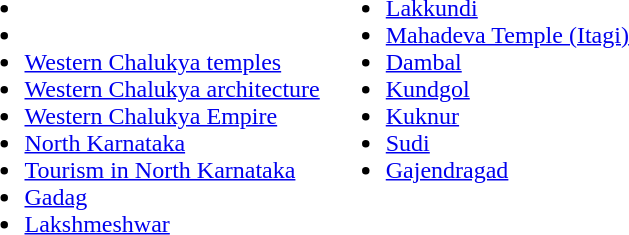<table>
<tr valign=top>
<td><br><ul><li></li><li></li><li><a href='#'>Western Chalukya temples</a></li><li><a href='#'>Western Chalukya architecture</a></li><li><a href='#'>Western Chalukya Empire</a></li><li><a href='#'>North Karnataka</a></li><li><a href='#'>Tourism in North Karnataka</a></li><li><a href='#'>Gadag</a></li><li><a href='#'>Lakshmeshwar</a></li></ul></td>
<td><br><ul><li><a href='#'>Lakkundi</a></li><li><a href='#'>Mahadeva Temple (Itagi)</a></li><li><a href='#'>Dambal</a></li><li><a href='#'>Kundgol</a></li><li><a href='#'>Kuknur</a></li><li><a href='#'>Sudi</a></li><li><a href='#'>Gajendragad</a></li></ul></td>
</tr>
</table>
